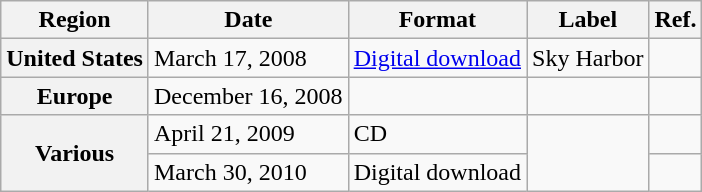<table class="wikitable plainrowheaders">
<tr>
<th scope="col">Region</th>
<th scope="col">Date</th>
<th scope="col">Format</th>
<th scope="col">Label</th>
<th scope="col">Ref.</th>
</tr>
<tr>
<th scope="row">United States</th>
<td>March 17, 2008</td>
<td><a href='#'>Digital download</a></td>
<td>Sky Harbor</td>
<td style="text-align:center;"></td>
</tr>
<tr>
<th scope="row">Europe</th>
<td>December 16, 2008</td>
<td></td>
<td></td>
<td style="text-align:center;"></td>
</tr>
<tr>
<th scope="row" rowspan="2">Various</th>
<td>April 21, 2009</td>
<td>CD</td>
<td rowspan="2"></td>
<td style="text-align:center;"></td>
</tr>
<tr>
<td>March 30, 2010</td>
<td>Digital download</td>
<td style="text-align:center;"></td>
</tr>
</table>
